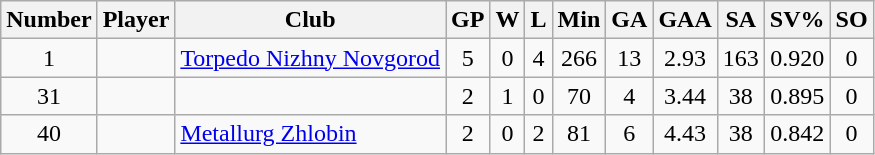<table class="wikitable sortable" style="text-align: center;">
<tr>
<th scope="col">Number</th>
<th scope="col">Player</th>
<th scope="col">Club</th>
<th scope="col">GP</th>
<th scope="col">W</th>
<th scope="col">L</th>
<th scope="col">Min</th>
<th scope="col">GA</th>
<th scope="col">GAA</th>
<th scope="col">SA</th>
<th scope="col">SV%</th>
<th scope="col">SO</th>
</tr>
<tr>
<td>1</td>
<td scope="row" align=left></td>
<td align=left><a href='#'>Torpedo Nizhny Novgorod</a></td>
<td>5</td>
<td>0</td>
<td>4</td>
<td>266</td>
<td>13</td>
<td>2.93</td>
<td>163</td>
<td>0.920</td>
<td>0</td>
</tr>
<tr>
<td>31</td>
<td scope="row" align=left></td>
<td align=left></td>
<td>2</td>
<td>1</td>
<td>0</td>
<td>70</td>
<td>4</td>
<td>3.44</td>
<td>38</td>
<td>0.895</td>
<td>0</td>
</tr>
<tr>
<td>40</td>
<td scope="row" align=left></td>
<td align=left><a href='#'>Metallurg Zhlobin</a></td>
<td>2</td>
<td>0</td>
<td>2</td>
<td>81</td>
<td>6</td>
<td>4.43</td>
<td>38</td>
<td>0.842</td>
<td>0</td>
</tr>
</table>
